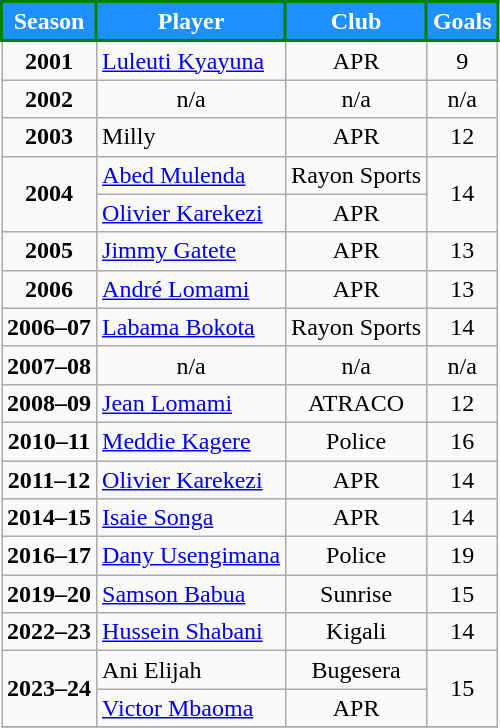<table class="wikitable" style="text-align:center;">
<tr>
<th style="background:dodgerblue; color:white; border:2px solid green;">Season</th>
<th style="background:dodgerblue; color:white; border:2px solid green;">Player</th>
<th style="background:dodgerblue; color:white; border:2px solid green;">Club</th>
<th style="background:dodgerblue; color:white; border:2px solid green;">Goals</th>
</tr>
<tr>
<td><strong>2001</strong></td>
<td align=left> <a href='#'>Luleuti Kyayuna</a></td>
<td>APR</td>
<td>9</td>
</tr>
<tr>
<td><strong>2002</strong></td>
<td>n/a</td>
<td>n/a</td>
<td>n/a</td>
</tr>
<tr>
<td><strong>2003</strong></td>
<td align=left> Milly</td>
<td>APR</td>
<td>12</td>
</tr>
<tr>
<td rowspan=2><strong>2004</strong></td>
<td align=left> <a href='#'>Abed Mulenda</a></td>
<td>Rayon Sports</td>
<td rowspan=2>14</td>
</tr>
<tr>
<td align=left> <a href='#'>Olivier Karekezi</a></td>
<td>APR</td>
</tr>
<tr>
<td><strong>2005</strong></td>
<td align=left> <a href='#'>Jimmy Gatete</a></td>
<td>APR</td>
<td>13</td>
</tr>
<tr>
<td><strong>2006</strong></td>
<td align=left> <a href='#'>André Lomami</a></td>
<td>APR</td>
<td>13</td>
</tr>
<tr>
<td><strong>2006–07</strong></td>
<td align=left> <a href='#'>Labama Bokota</a></td>
<td>Rayon Sports</td>
<td>14</td>
</tr>
<tr>
<td><strong>2007–08</strong></td>
<td>n/a</td>
<td>n/a</td>
<td>n/a</td>
</tr>
<tr>
<td><strong>2008–09</strong></td>
<td align=left> <a href='#'>Jean Lomami</a></td>
<td>ATRACO</td>
<td>12</td>
</tr>
<tr>
<td><strong>2010–11</strong></td>
<td align=left> <a href='#'>Meddie Kagere</a></td>
<td>Police</td>
<td>16</td>
</tr>
<tr>
<td><strong>2011–12</strong></td>
<td align=left> <a href='#'>Olivier Karekezi</a></td>
<td>APR</td>
<td>14</td>
</tr>
<tr>
<td><strong>2014–15</strong></td>
<td align=left> <a href='#'>Isaie Songa</a></td>
<td>APR</td>
<td>14</td>
</tr>
<tr>
<td><strong>2016–17</strong></td>
<td align=left> <a href='#'>Dany Usengimana</a></td>
<td>Police</td>
<td>19</td>
</tr>
<tr>
<td><strong>2019–20</strong></td>
<td align=left> <a href='#'>Samson Babua</a></td>
<td>Sunrise</td>
<td>15</td>
</tr>
<tr>
<td><strong>2022–23</strong></td>
<td align=left> <a href='#'>Hussein Shabani</a></td>
<td>Kigali</td>
<td>14</td>
</tr>
<tr>
<td rowspan=2><strong>2023–24</strong></td>
<td align=left> Ani Elijah</td>
<td>Bugesera</td>
<td rowspan=2>15</td>
</tr>
<tr>
<td align=left> <a href='#'>Victor Mbaoma</a></td>
<td>APR</td>
</tr>
<tr>
</tr>
</table>
